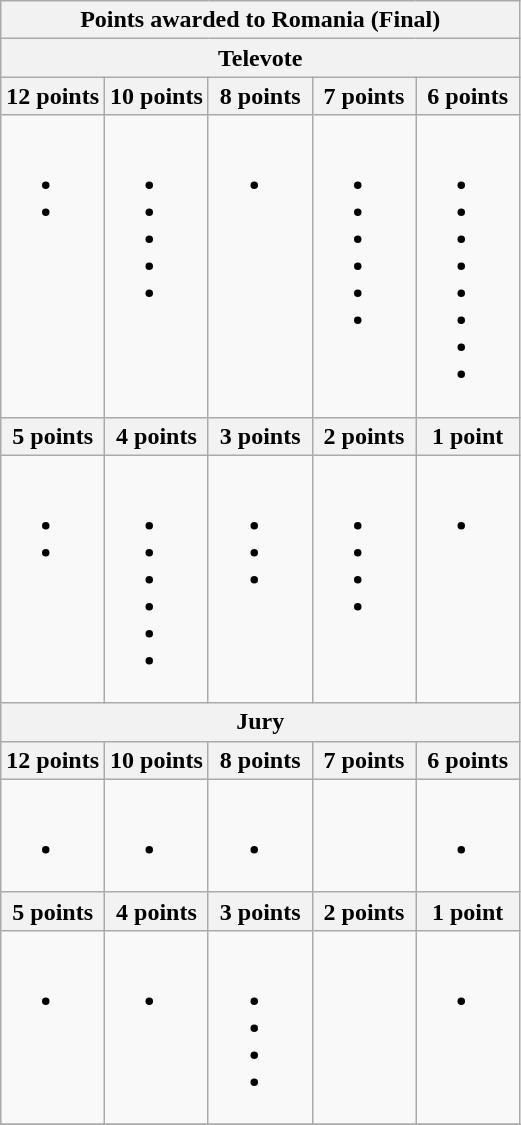<table class="wikitable collapsible collapsed">
<tr>
<th colspan="5">Points awarded to Romania (Final)</th>
</tr>
<tr>
<th colspan="5">Televote</th>
</tr>
<tr>
<th width=20%>12 points</th>
<th width=20%>10 points</th>
<th width=20%>8 points</th>
<th width=20%>7 points</th>
<th width=20%>6 points</th>
</tr>
<tr>
<td valign="top"><br><ul><li></li><li></li></ul></td>
<td valign="top"><br><ul><li></li><li></li><li></li><li></li><li></li></ul></td>
<td valign="top"><br><ul><li></li></ul></td>
<td valign="top"><br><ul><li></li><li></li><li></li><li></li><li></li><li></li></ul></td>
<td valign="top"><br><ul><li></li><li></li><li></li><li></li><li></li><li></li><li></li><li></li></ul></td>
</tr>
<tr>
<th width=20%>5 points</th>
<th width=20%>4 points</th>
<th width=20%>3 points</th>
<th width=20%>2 points</th>
<th width=20%>1 point</th>
</tr>
<tr>
<td valign="top"><br><ul><li></li><li></li></ul></td>
<td valign="top"><br><ul><li></li><li></li><li></li><li></li><li></li><li></li></ul></td>
<td valign="top"><br><ul><li></li><li></li><li></li></ul></td>
<td valign="top"><br><ul><li></li><li></li><li></li><li></li></ul></td>
<td valign="top"><br><ul><li></li></ul></td>
</tr>
<tr>
<th colspan="5">Jury</th>
</tr>
<tr>
<th width=20%>12 points</th>
<th width=20%>10 points</th>
<th width=20%>8 points</th>
<th width=20%>7 points</th>
<th width=20%>6 points</th>
</tr>
<tr>
<td valign="top"><br><ul><li></li></ul></td>
<td valign="top"><br><ul><li></li></ul></td>
<td valign="top"><br><ul><li></li></ul></td>
<td valign="top"></td>
<td valign="top"><br><ul><li></li></ul></td>
</tr>
<tr>
<th width=20%>5 points</th>
<th width=20%>4 points</th>
<th width=20%>3 points</th>
<th width=20%>2 points</th>
<th width=20%>1 point</th>
</tr>
<tr>
<td valign="top"><br><ul><li></li></ul></td>
<td valign="top"><br><ul><li></li></ul></td>
<td valign="top"><br><ul><li></li><li></li><li></li><li></li></ul></td>
<td valign="top"></td>
<td valign="top"><br><ul><li></li></ul></td>
</tr>
<tr>
</tr>
</table>
